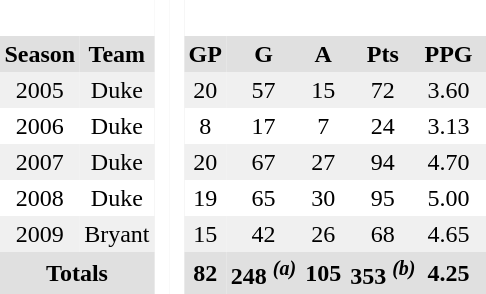<table BORDER="0" CELLPADDING="3" CELLSPACING="0">
<tr ALIGN="center" bgcolor="#e0e0e0">
<th colspan="2" bgcolor="#ffffff"> </th>
<th rowspan="99" bgcolor="#ffffff"> </th>
<th rowspan="99" bgcolor="#ffffff"> </th>
</tr>
<tr ALIGN="center" bgcolor="#e0e0e0">
<th>Season</th>
<th>Team</th>
<th>GP</th>
<th>G</th>
<th>A</th>
<th>Pts</th>
<th>PPG</th>
<th></th>
</tr>
<tr ALIGN="center" bgcolor="#f0f0f0">
<td>2005</td>
<td>Duke</td>
<td>20</td>
<td>57</td>
<td>15</td>
<td>72</td>
<td>3.60</td>
<td></td>
</tr>
<tr ALIGN="center">
<td>2006</td>
<td>Duke</td>
<td>8</td>
<td>17</td>
<td>7</td>
<td>24</td>
<td>3.13</td>
<td></td>
</tr>
<tr ALIGN="center" bgcolor="#f0f0f0">
<td>2007</td>
<td>Duke</td>
<td>20</td>
<td>67</td>
<td>27</td>
<td>94</td>
<td>4.70</td>
<td></td>
</tr>
<tr ALIGN="center">
<td>2008</td>
<td>Duke</td>
<td>19</td>
<td>65</td>
<td>30</td>
<td>95</td>
<td>5.00</td>
<td></td>
</tr>
<tr ALIGN="center" bgcolor="#f0f0f0">
<td>2009</td>
<td>Bryant</td>
<td>15</td>
<td>42</td>
<td>26</td>
<td>68</td>
<td>4.65</td>
<td></td>
</tr>
<tr ALIGN="center" bgcolor="#e0e0e0">
<th colspan="2">Totals</th>
<th>82</th>
<th>248 <sup><strong><em>(a)</em></strong></sup></th>
<th>105</th>
<th>353 <sup><strong><em>(b)</em></strong></sup></th>
<th>4.25</th>
<th></th>
</tr>
</table>
